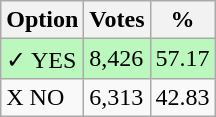<table class="wikitable">
<tr>
<th>Option</th>
<th>Votes</th>
<th>%</th>
</tr>
<tr>
<td style=background:#bbf8be>✓ YES</td>
<td style=background:#bbf8be>8,426</td>
<td style=background:#bbf8be>57.17</td>
</tr>
<tr>
<td>X NO</td>
<td>6,313</td>
<td>42.83</td>
</tr>
</table>
